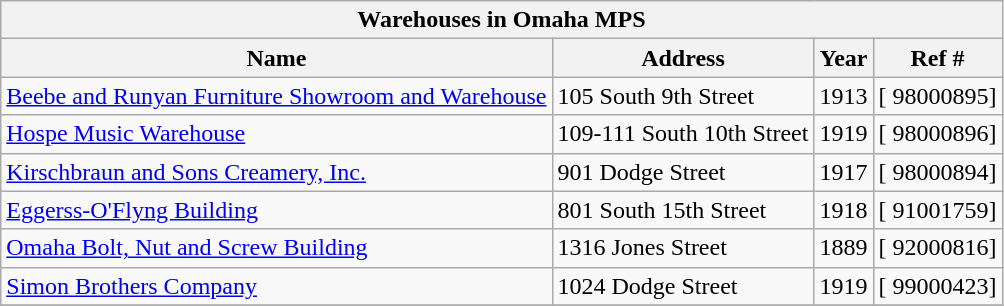<table class="wikitable">
<tr>
<th align="center" colspan="6">Warehouses in Omaha MPS</th>
</tr>
<tr>
<th>Name</th>
<th>Address</th>
<th>Year</th>
<th>Ref #</th>
</tr>
<tr>
<td><a href='#'>Beebe and Runyan Furniture Showroom and Warehouse</a></td>
<td>105 South 9th Street</td>
<td>1913</td>
<td>[ 98000895]</td>
</tr>
<tr>
<td><a href='#'>Hospe Music Warehouse</a></td>
<td>109-111 South 10th Street</td>
<td>1919</td>
<td>[ 98000896]</td>
</tr>
<tr>
<td><a href='#'>Kirschbraun and Sons Creamery, Inc.</a></td>
<td>901 Dodge Street</td>
<td>1917</td>
<td>[ 98000894]</td>
</tr>
<tr>
<td><a href='#'>Eggerss-O'Flyng Building</a></td>
<td>801 South 15th Street</td>
<td>1918</td>
<td>[ 91001759]</td>
</tr>
<tr>
<td><a href='#'>Omaha Bolt, Nut and Screw Building</a></td>
<td>1316 Jones Street</td>
<td>1889</td>
<td>[ 92000816]</td>
</tr>
<tr>
<td><a href='#'>Simon Brothers Company</a></td>
<td>1024 Dodge Street</td>
<td>1919</td>
<td>[ 99000423]</td>
</tr>
<tr>
</tr>
</table>
